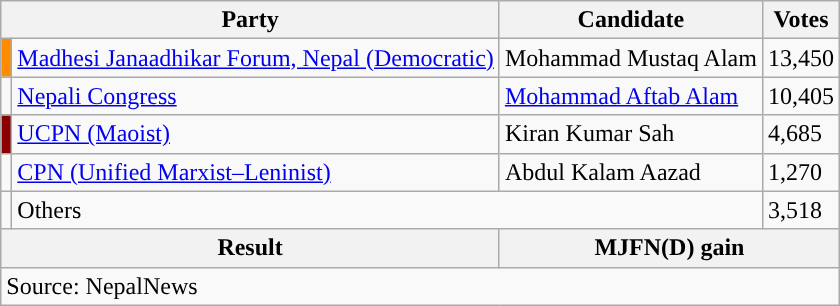<table class="wikitable">
<tr>
<th colspan="2">Party</th>
<th>Candidate</th>
<th>Votes</th>
</tr>
<tr>
<td style="background-color:darkorange"></td>
<td><a href='#'>Madhesi Janaadhikar Forum, Nepal (Democratic)</a></td>
<td>Mohammad Mustaq Alam</td>
<td>13,450</td>
</tr>
<tr>
<td style="background-color:"></td>
<td><a href='#'>Nepali Congress</a></td>
<td><a href='#'>Mohammad Aftab Alam</a></td>
<td>10,405</td>
</tr>
<tr>
<td style="background-color:darkred"></td>
<td><a href='#'>UCPN (Maoist)</a></td>
<td>Kiran Kumar Sah</td>
<td>4,685</td>
</tr>
<tr>
<td style="background-color:"></td>
<td><a href='#'>CPN (Unified Marxist–Leninist)</a></td>
<td>Abdul Kalam Aazad</td>
<td>1,270</td>
</tr>
<tr>
<td></td>
<td colspan="2">Others</td>
<td>3,518</td>
</tr>
<tr>
<th colspan="2">Result</th>
<th colspan="2">MJFN(D) gain</th>
</tr>
<tr>
<td colspan="4">Source: NepalNews</td>
</tr>
</table>
